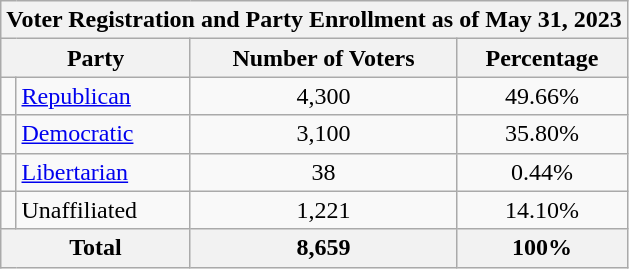<table class=wikitable>
<tr>
<th colspan = 6>Voter Registration and Party Enrollment as of May 31, 2023</th>
</tr>
<tr>
<th colspan = 2>Party</th>
<th>Number of Voters</th>
<th>Percentage</th>
</tr>
<tr>
<td></td>
<td><a href='#'>Republican</a></td>
<td align = center>4,300</td>
<td align = center>49.66%</td>
</tr>
<tr>
<td></td>
<td><a href='#'>Democratic</a></td>
<td align = center>3,100</td>
<td align = center>35.80%</td>
</tr>
<tr>
<td></td>
<td><a href='#'>Libertarian</a></td>
<td align = center>38</td>
<td align = center>0.44%</td>
</tr>
<tr>
<td></td>
<td>Unaffiliated</td>
<td align = center>1,221</td>
<td align = center>14.10%</td>
</tr>
<tr>
<th colspan = 2>Total</th>
<th align = center>8,659</th>
<th align = center>100%</th>
</tr>
</table>
